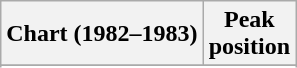<table class="wikitable sortable plainrowheaders" style="text-align:center">
<tr>
<th scope="col">Chart (1982–1983)</th>
<th scope="col">Peak<br> position</th>
</tr>
<tr>
</tr>
<tr>
</tr>
</table>
